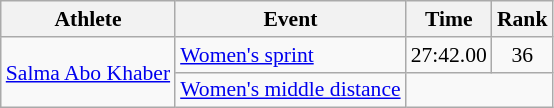<table class=wikitable style=font-size:90%;text-align:center>
<tr>
<th>Athlete</th>
<th>Event</th>
<th>Time</th>
<th>Rank</th>
</tr>
<tr>
<td align=left rowspan=2><a href='#'>Salma Abo Khaber</a></td>
<td align=left><a href='#'>Women's sprint</a></td>
<td>27:42.00</td>
<td>36</td>
</tr>
<tr>
<td align=left><a href='#'>Women's middle distance</a></td>
<td colspan=2></td>
</tr>
</table>
